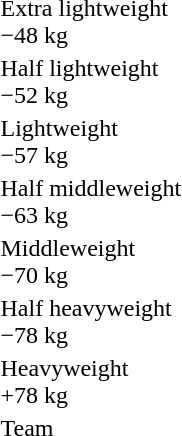<table>
<tr>
<td rowspan=2>Extra lightweight<br>−48 kg</td>
<td rowspan=2></td>
<td rowspan=2></td>
<td></td>
</tr>
<tr>
<td></td>
</tr>
<tr>
<td rowspan=2>Half lightweight<br>−52 kg</td>
<td rowspan=2></td>
<td rowspan=2></td>
<td></td>
</tr>
<tr>
<td></td>
</tr>
<tr>
<td rowspan=2>Lightweight<br>−57 kg</td>
<td rowspan=2></td>
<td rowspan=2></td>
<td></td>
</tr>
<tr>
<td></td>
</tr>
<tr>
<td rowspan=2>Half middleweight<br>−63 kg</td>
<td rowspan=2></td>
<td rowspan=2></td>
<td></td>
</tr>
<tr>
<td></td>
</tr>
<tr>
<td rowspan=2>Middleweight<br>−70 kg</td>
<td rowspan=2></td>
<td rowspan=2></td>
<td></td>
</tr>
<tr>
<td></td>
</tr>
<tr>
<td rowspan=2>Half heavyweight<br>−78 kg</td>
<td rowspan=2></td>
<td rowspan=2></td>
<td></td>
</tr>
<tr>
<td></td>
</tr>
<tr>
<td rowspan=2>Heavyweight<br>+78 kg</td>
<td rowspan=2></td>
<td rowspan=2></td>
<td></td>
</tr>
<tr>
<td></td>
</tr>
<tr>
<td rowspan=2>Team</td>
<td rowspan=2></td>
<td rowspan=2></td>
<td></td>
</tr>
<tr>
<td></td>
</tr>
</table>
